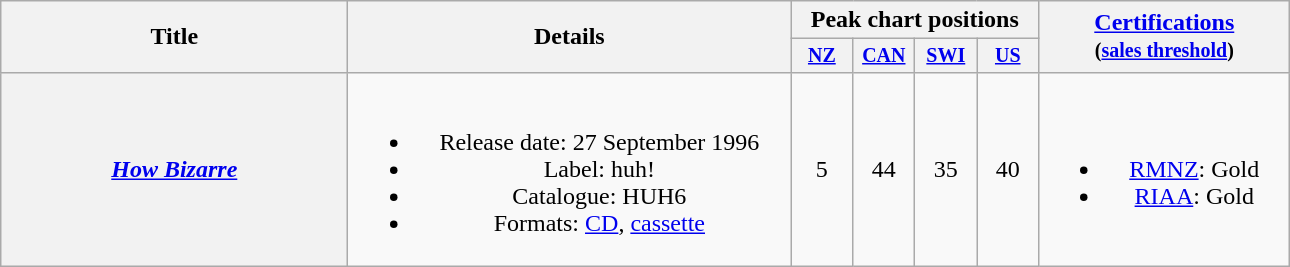<table class="wikitable plainrowheaders" style="text-align:center;">
<tr>
<th rowspan="2" style="width:14em;">Title</th>
<th rowspan="2" style="width:18em;">Details</th>
<th colspan="4">Peak chart positions</th>
<th rowspan="2" style="width:10em;"><a href='#'>Certifications</a><br><small>(<a href='#'>sales threshold</a>)</small></th>
</tr>
<tr style="font-size:smaller;">
<th width="35"><a href='#'>NZ</a><br></th>
<th width="35"><a href='#'>CAN</a></th>
<th width="35"><a href='#'>SWI</a><br></th>
<th width="35"><a href='#'>US</a><br></th>
</tr>
<tr>
<th scope="row"><em><a href='#'>How Bizarre</a></em></th>
<td><br><ul><li>Release date: 27 September 1996</li><li>Label: huh!</li><li>Catalogue: HUH6</li><li>Formats: <a href='#'>CD</a>, <a href='#'>cassette</a></li></ul></td>
<td>5</td>
<td>44</td>
<td>35</td>
<td>40</td>
<td><br><ul><li><a href='#'>RMNZ</a>: Gold</li><li><a href='#'>RIAA</a>: Gold</li></ul></td>
</tr>
</table>
